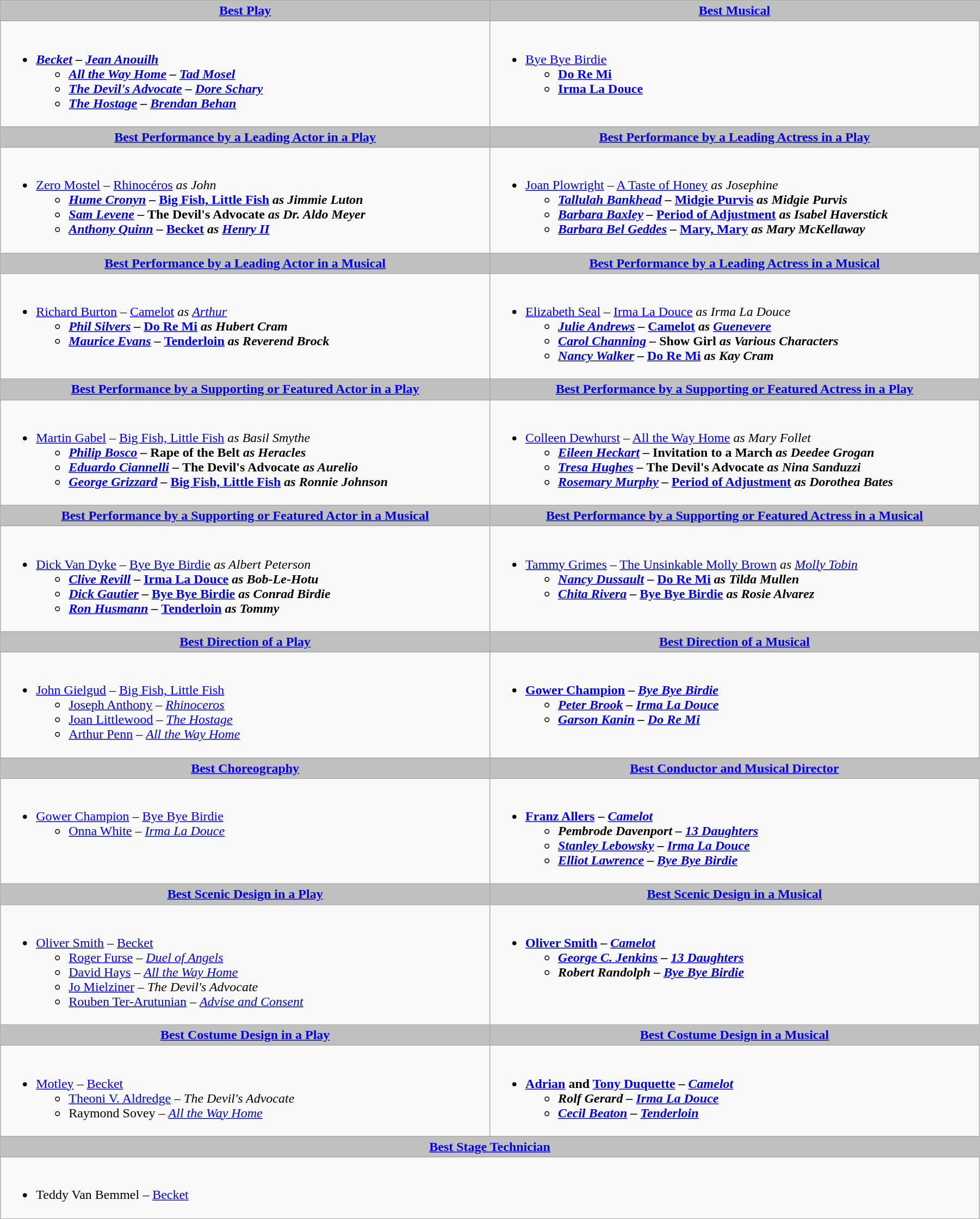<table class=wikitable width="95%">
<tr>
<th style="background:#C0C0C0;" ! width="50%"><a href='#'>Best Play</a></th>
<th style="background:#C0C0C0;" ! width="50%"><a href='#'>Best Musical</a></th>
</tr>
<tr>
<td valign="top"><br><ul><li><strong><em><a href='#'>Becket</a><em> – <a href='#'>Jean Anouilh</a><strong><ul><li></em><a href='#'>All the Way Home</a><em> – <a href='#'>Tad Mosel</a></li><li></em><a href='#'>The Devil's Advocate</a><em> – <a href='#'>Dore Schary</a></li><li></em><a href='#'>The Hostage</a><em> – <a href='#'>Brendan Behan</a></li></ul></li></ul></td>
<td valign="top"><br><ul><li></em></strong><a href='#'>Bye Bye Birdie</a><strong><em><ul><li></em><a href='#'>Do Re Mi</a><em></li><li></em><a href='#'>Irma La Douce</a><em></li></ul></li></ul></td>
</tr>
<tr>
<th style="background:#C0C0C0;" ! style="width="50%"><a href='#'>Best Performance by a Leading Actor in a Play</a></th>
<th style="background:#C0C0C0;" ! style="width="50%"><a href='#'>Best Performance by a Leading Actress in a Play</a></th>
</tr>
<tr>
<td valign="top"><br><ul><li></strong><a href='#'>Zero Mostel</a> – </em><a href='#'>Rhinocéros</a><em> as John<strong><ul><li><a href='#'>Hume Cronyn</a> – </em><a href='#'>Big Fish, Little Fish</a><em> as Jimmie Luton</li><li><a href='#'>Sam Levene</a> – </em>The Devil's Advocate<em> as Dr. Aldo Meyer</li><li><a href='#'>Anthony Quinn</a> – </em><a href='#'>Becket</a><em> as <a href='#'>Henry II</a></li></ul></li></ul></td>
<td valign="top"><br><ul><li></strong><a href='#'>Joan Plowright</a> – </em><a href='#'>A Taste of Honey</a><em> as Josephine<strong><ul><li><a href='#'>Tallulah Bankhead</a> – </em><a href='#'>Midgie Purvis</a><em> as Midgie Purvis</li><li><a href='#'>Barbara Baxley</a> – </em><a href='#'>Period of Adjustment</a><em> as Isabel Haverstick</li><li><a href='#'>Barbara Bel Geddes</a> – </em><a href='#'>Mary, Mary</a><em> as Mary McKellaway</li></ul></li></ul></td>
</tr>
<tr>
<th style="background:#C0C0C0;" ! style="width="50%"><a href='#'>Best Performance by a Leading Actor in a Musical</a></th>
<th style="background:#C0C0C0;" ! style="width="50%"><a href='#'>Best Performance by a Leading Actress in a Musical</a></th>
</tr>
<tr>
<td valign="top"><br><ul><li></strong><a href='#'>Richard Burton</a> – </em><a href='#'>Camelot</a><em> as <a href='#'>Arthur</a><strong><ul><li><a href='#'>Phil Silvers</a> – </em><a href='#'>Do Re Mi</a><em> as Hubert Cram</li><li><a href='#'>Maurice Evans</a> – </em><a href='#'>Tenderloin</a><em> as Reverend Brock</li></ul></li></ul></td>
<td valign="top"><br><ul><li></strong><a href='#'>Elizabeth Seal</a> – </em><a href='#'>Irma La Douce</a><em> as Irma La Douce<strong><ul><li><a href='#'>Julie Andrews</a> – </em><a href='#'>Camelot</a><em> as <a href='#'>Guenevere</a></li><li><a href='#'>Carol Channing</a> – </em>Show Girl<em> as Various Characters</li><li><a href='#'>Nancy Walker</a> – </em><a href='#'>Do Re Mi</a><em> as Kay Cram</li></ul></li></ul></td>
</tr>
<tr>
<th style="background:#C0C0C0;" ! style="width="50%"><a href='#'>Best Performance by a Supporting or Featured Actor in a Play</a></th>
<th style="background:#C0C0C0;" ! style="width="50%"><a href='#'>Best Performance by a Supporting or Featured Actress in a Play</a></th>
</tr>
<tr>
<td valign="top"><br><ul><li></strong><a href='#'>Martin Gabel</a> – </em><a href='#'>Big Fish, Little Fish</a><em> as Basil Smythe<strong><ul><li><a href='#'>Philip Bosco</a> – </em>Rape of the Belt<em> as Heracles</li><li><a href='#'>Eduardo Ciannelli</a> – </em>The Devil's Advocate<em> as Aurelio</li><li><a href='#'>George Grizzard</a> – </em><a href='#'>Big Fish, Little Fish</a><em> as Ronnie Johnson</li></ul></li></ul></td>
<td valign="top"><br><ul><li></strong><a href='#'>Colleen Dewhurst</a> – </em><a href='#'>All the Way Home</a><em> as Mary Follet<strong><ul><li><a href='#'>Eileen Heckart</a> – </em>Invitation to a March<em> as Deedee Grogan</li><li><a href='#'>Tresa Hughes</a> – </em>The Devil's Advocate<em> as Nina Sanduzzi</li><li><a href='#'>Rosemary Murphy</a> – </em><a href='#'>Period of Adjustment</a><em> as Dorothea Bates</li></ul></li></ul></td>
</tr>
<tr>
<th style="background:#C0C0C0;" ! style="width="50%"><a href='#'>Best Performance by a Supporting or Featured Actor in a Musical</a></th>
<th style="background:#C0C0C0;" ! style="width="50%"><a href='#'>Best Performance by a Supporting or Featured Actress in a Musical</a></th>
</tr>
<tr>
<td valign="top"><br><ul><li></strong><a href='#'>Dick Van Dyke</a> – </em><a href='#'>Bye Bye Birdie</a><em> as Albert Peterson<strong><ul><li><a href='#'>Clive Revill</a> – </em><a href='#'>Irma La Douce</a><em> as Bob-Le-Hotu</li><li><a href='#'>Dick Gautier</a> – </em><a href='#'>Bye Bye Birdie</a><em> as Conrad Birdie</li><li><a href='#'>Ron Husmann</a> – </em><a href='#'>Tenderloin</a><em> as Tommy</li></ul></li></ul></td>
<td valign="top"><br><ul><li></strong><a href='#'>Tammy Grimes</a> – </em><a href='#'>The Unsinkable Molly Brown</a><em> as <a href='#'>Molly Tobin</a><strong><ul><li><a href='#'>Nancy Dussault</a> – </em><a href='#'>Do Re Mi</a><em> as Tilda Mullen</li><li><a href='#'>Chita Rivera</a> – </em><a href='#'>Bye Bye Birdie</a><em> as Rosie Alvarez</li></ul></li></ul></td>
</tr>
<tr>
<th style="background:#C0C0C0;" ! style="width="50%"><a href='#'>Best Direction of a Play</a></th>
<th style="background:#C0C0C0;" ! style="width="50%"><a href='#'>Best Direction of a Musical</a></th>
</tr>
<tr>
<td valign="top"><br><ul><li></strong><a href='#'>John Gielgud</a> – </em><a href='#'>Big Fish, Little Fish</a></em></strong><ul><li><a href='#'>Joseph Anthony</a> – <em><a href='#'>Rhinoceros</a></em></li><li><a href='#'>Joan Littlewood</a> – <em><a href='#'>The Hostage</a></em></li><li><a href='#'>Arthur Penn</a> – <em><a href='#'>All the Way Home</a></em></li></ul></li></ul></td>
<td valign="top"><br><ul><li><strong><a href='#'>Gower Champion</a> – <em><a href='#'>Bye Bye Birdie</a><strong><em><ul><li><a href='#'>Peter Brook</a> – </em><a href='#'>Irma La Douce</a><em></li><li><a href='#'>Garson Kanin</a> – </em><a href='#'>Do Re Mi</a><em></li></ul></li></ul></td>
</tr>
<tr>
<th style="background:#C0C0C0;" ! style="width="50%"><a href='#'>Best Choreography</a></th>
<th style="background:#C0C0C0;" ! style="width="50%"><a href='#'>Best Conductor and Musical Director</a></th>
</tr>
<tr>
<td valign="top"><br><ul><li></strong><a href='#'>Gower Champion</a> – </em><a href='#'>Bye Bye Birdie</a></em></strong><ul><li><a href='#'>Onna White</a> – <em><a href='#'>Irma La Douce</a></em></li></ul></li></ul></td>
<td valign="top"><br><ul><li><strong><a href='#'>Franz Allers</a> – <em><a href='#'>Camelot</a><strong><em><ul><li>Pembrode Davenport – </em><a href='#'>13 Daughters</a><em></li><li><a href='#'>Stanley Lebowsky</a> – </em><a href='#'>Irma La Douce</a><em></li><li><a href='#'>Elliot Lawrence</a> – </em><a href='#'>Bye Bye Birdie</a><em></li></ul></li></ul></td>
</tr>
<tr>
<th style="background:#C0C0C0;" ! style="width="50%"><a href='#'>Best Scenic Design in a Play</a></th>
<th style="background:#C0C0C0;" ! style="width="50%"><a href='#'>Best Scenic Design in a Musical</a></th>
</tr>
<tr>
<td valign="top"><br><ul><li></strong><a href='#'>Oliver Smith</a> – </em><a href='#'>Becket</a></em></strong><ul><li><a href='#'>Roger Furse</a> – <em><a href='#'>Duel of Angels</a></em></li><li><a href='#'>David Hays</a> – <em><a href='#'>All the Way Home</a></em></li><li><a href='#'>Jo Mielziner</a> – <em>The Devil's Advocate</em></li><li><a href='#'>Rouben Ter-Arutunian</a> – <em><a href='#'>Advise and Consent</a></em></li></ul></li></ul></td>
<td valign="top"><br><ul><li><strong><a href='#'>Oliver Smith</a> – <em><a href='#'>Camelot</a><strong><em><ul><li><a href='#'>George C. Jenkins</a> – </em><a href='#'>13 Daughters</a><em></li><li>Robert Randolph – </em><a href='#'>Bye Bye Birdie</a><em></li></ul></li></ul></td>
</tr>
<tr>
<th style="background:#C0C0C0;" ! style="width="50%"><a href='#'>Best Costume Design in a Play</a></th>
<th style="background:#C0C0C0;" ! style="width="50%"><a href='#'>Best Costume Design in a Musical</a></th>
</tr>
<tr>
<td valign="top"><br><ul><li></strong><a href='#'>Motley</a> – </em><a href='#'>Becket</a></em></strong><ul><li><a href='#'>Theoni V. Aldredge</a> – <em>The Devil's Advocate</em></li><li>Raymond Sovey – <em><a href='#'>All the Way Home</a></em></li></ul></li></ul></td>
<td valign="top"><br><ul><li><strong><a href='#'>Adrian</a> and <a href='#'>Tony Duquette</a> – <em><a href='#'>Camelot</a><strong><em><ul><li>Rolf Gerard – </em><a href='#'>Irma La Douce</a><em></li><li><a href='#'>Cecil Beaton</a> – </em><a href='#'>Tenderloin</a><em></li></ul></li></ul></td>
</tr>
<tr>
<th colspan="2" style="background:#C0C0C0;" ! style="width="50%"><a href='#'>Best Stage Technician</a></th>
</tr>
<tr>
<td colspan="2" valign="top"><br><ul><li></strong>Teddy Van Bemmel – </em><a href='#'>Becket</a></em></strong></li></ul></td>
</tr>
</table>
